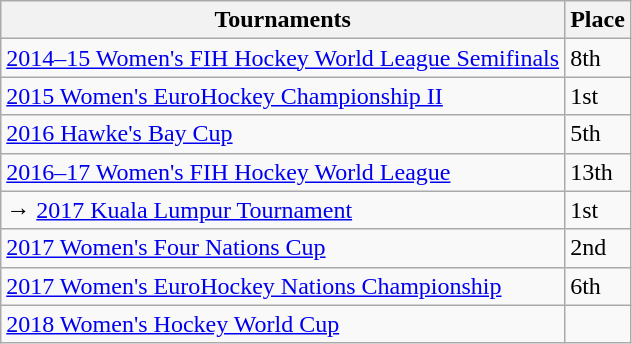<table class="wikitable collapsible">
<tr>
<th>Tournaments</th>
<th>Place</th>
</tr>
<tr>
<td><a href='#'>2014–15 Women's FIH Hockey World League Semifinals</a></td>
<td>8th</td>
</tr>
<tr>
<td><a href='#'>2015 Women's EuroHockey Championship II</a></td>
<td>1st</td>
</tr>
<tr>
<td><a href='#'>2016 Hawke's Bay Cup</a></td>
<td>5th</td>
</tr>
<tr>
<td><a href='#'>2016–17 Women's FIH Hockey World League</a></td>
<td>13th</td>
</tr>
<tr>
<td>→ <a href='#'>2017 Kuala Lumpur Tournament</a></td>
<td>1st</td>
</tr>
<tr>
<td><a href='#'>2017 Women's Four Nations Cup</a></td>
<td>2nd</td>
</tr>
<tr>
<td><a href='#'>2017 Women's EuroHockey Nations Championship</a></td>
<td>6th</td>
</tr>
<tr>
<td><a href='#'>2018 Women's Hockey World Cup</a></td>
<td></td>
</tr>
</table>
